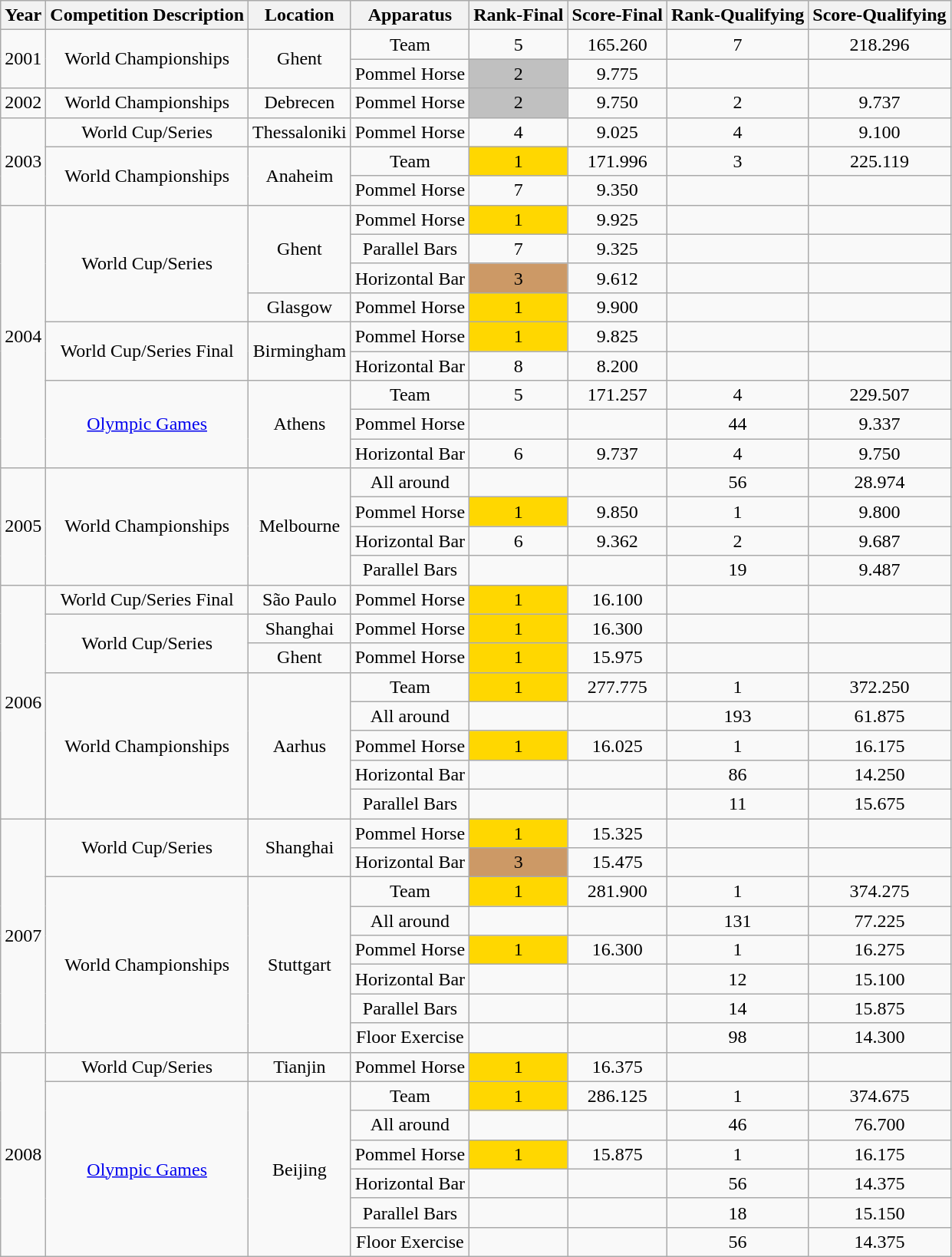<table class="wikitable" style="text-align:center">
<tr>
<th>Year</th>
<th>Competition Description</th>
<th>Location</th>
<th>Apparatus</th>
<th>Rank-Final</th>
<th>Score-Final</th>
<th>Rank-Qualifying</th>
<th>Score-Qualifying</th>
</tr>
<tr>
<td rowspan="2">2001</td>
<td rowspan="2">World Championships</td>
<td rowspan="2">Ghent</td>
<td>Team</td>
<td>5</td>
<td>165.260</td>
<td>7</td>
<td>218.296</td>
</tr>
<tr>
<td>Pommel Horse</td>
<td bgcolor="silver">2</td>
<td>9.775</td>
<td></td>
<td></td>
</tr>
<tr>
<td>2002</td>
<td>World Championships</td>
<td>Debrecen</td>
<td>Pommel Horse</td>
<td bgcolor="silver">2</td>
<td>9.750</td>
<td>2</td>
<td>9.737</td>
</tr>
<tr>
<td rowspan="3">2003</td>
<td>World Cup/Series</td>
<td>Thessaloniki</td>
<td>Pommel Horse</td>
<td>4</td>
<td>9.025</td>
<td>4</td>
<td>9.100</td>
</tr>
<tr>
<td rowspan="2">World Championships</td>
<td rowspan="2">Anaheim</td>
<td>Team</td>
<td bgcolor="gold">1</td>
<td>171.996</td>
<td>3</td>
<td>225.119</td>
</tr>
<tr>
<td>Pommel Horse</td>
<td>7</td>
<td>9.350</td>
<td></td>
<td></td>
</tr>
<tr>
<td rowspan="9">2004</td>
<td rowspan="4">World Cup/Series</td>
<td rowspan="3">Ghent</td>
<td>Pommel Horse</td>
<td bgcolor="gold">1</td>
<td>9.925</td>
<td></td>
<td></td>
</tr>
<tr>
<td>Parallel Bars</td>
<td>7</td>
<td>9.325</td>
<td></td>
<td></td>
</tr>
<tr>
<td>Horizontal Bar</td>
<td bgcolor="cc9966">3</td>
<td>9.612</td>
<td></td>
<td></td>
</tr>
<tr>
<td>Glasgow</td>
<td>Pommel Horse</td>
<td bgcolor="gold">1</td>
<td>9.900</td>
<td></td>
<td></td>
</tr>
<tr>
<td rowspan="2">World Cup/Series Final</td>
<td rowspan="2">Birmingham</td>
<td>Pommel Horse</td>
<td bgcolor="gold">1</td>
<td>9.825</td>
<td></td>
<td></td>
</tr>
<tr>
<td>Horizontal Bar</td>
<td>8</td>
<td>8.200</td>
<td></td>
<td></td>
</tr>
<tr>
<td rowspan="3"><a href='#'>Olympic Games</a></td>
<td rowspan="3">Athens</td>
<td>Team</td>
<td>5</td>
<td>171.257</td>
<td>4</td>
<td>229.507</td>
</tr>
<tr>
<td>Pommel Horse</td>
<td></td>
<td></td>
<td>44</td>
<td>9.337</td>
</tr>
<tr>
<td>Horizontal Bar</td>
<td>6</td>
<td>9.737</td>
<td>4</td>
<td>9.750</td>
</tr>
<tr>
<td rowspan="4">2005</td>
<td rowspan="4">World Championships</td>
<td rowspan="4">Melbourne</td>
<td>All around</td>
<td></td>
<td></td>
<td>56</td>
<td>28.974</td>
</tr>
<tr>
<td>Pommel Horse</td>
<td bgcolor="gold">1</td>
<td>9.850</td>
<td>1</td>
<td>9.800</td>
</tr>
<tr>
<td>Horizontal Bar</td>
<td>6</td>
<td>9.362</td>
<td>2</td>
<td>9.687</td>
</tr>
<tr>
<td>Parallel Bars</td>
<td></td>
<td></td>
<td>19</td>
<td>9.487</td>
</tr>
<tr>
<td rowspan="8">2006</td>
<td>World Cup/Series Final</td>
<td>São Paulo</td>
<td>Pommel Horse</td>
<td bgcolor="gold">1</td>
<td>16.100</td>
<td></td>
<td></td>
</tr>
<tr>
<td rowspan="2">World Cup/Series</td>
<td>Shanghai</td>
<td>Pommel Horse</td>
<td bgcolor="gold">1</td>
<td>16.300</td>
<td></td>
<td></td>
</tr>
<tr>
<td>Ghent</td>
<td>Pommel Horse</td>
<td bgcolor="gold">1</td>
<td>15.975</td>
<td></td>
<td></td>
</tr>
<tr>
<td rowspan="5">World Championships</td>
<td rowspan="5">Aarhus</td>
<td>Team</td>
<td bgcolor="gold">1</td>
<td>277.775</td>
<td>1</td>
<td>372.250</td>
</tr>
<tr>
<td>All around</td>
<td></td>
<td></td>
<td>193</td>
<td>61.875</td>
</tr>
<tr>
<td>Pommel Horse</td>
<td bgcolor="gold">1</td>
<td>16.025</td>
<td>1</td>
<td>16.175</td>
</tr>
<tr>
<td>Horizontal Bar</td>
<td></td>
<td></td>
<td>86</td>
<td>14.250</td>
</tr>
<tr>
<td>Parallel Bars</td>
<td></td>
<td></td>
<td>11</td>
<td>15.675</td>
</tr>
<tr>
<td rowspan="8">2007</td>
<td rowspan="2">World Cup/Series</td>
<td rowspan="2">Shanghai</td>
<td>Pommel Horse</td>
<td bgcolor="gold">1</td>
<td>15.325</td>
<td></td>
<td></td>
</tr>
<tr>
<td>Horizontal Bar</td>
<td bgcolor="cc9966">3</td>
<td>15.475</td>
<td></td>
<td></td>
</tr>
<tr>
<td rowspan="6">World Championships</td>
<td rowspan="6">Stuttgart</td>
<td>Team</td>
<td bgcolor="gold">1</td>
<td>281.900</td>
<td>1</td>
<td>374.275</td>
</tr>
<tr>
<td>All around</td>
<td></td>
<td></td>
<td>131</td>
<td>77.225</td>
</tr>
<tr>
<td>Pommel Horse</td>
<td bgcolor="gold">1</td>
<td>16.300</td>
<td>1</td>
<td>16.275</td>
</tr>
<tr>
<td>Horizontal Bar</td>
<td></td>
<td></td>
<td>12</td>
<td>15.100</td>
</tr>
<tr>
<td>Parallel Bars</td>
<td></td>
<td></td>
<td>14</td>
<td>15.875</td>
</tr>
<tr>
<td>Floor Exercise</td>
<td></td>
<td></td>
<td>98</td>
<td>14.300</td>
</tr>
<tr>
<td rowspan="7">2008</td>
<td>World Cup/Series</td>
<td>Tianjin</td>
<td>Pommel Horse</td>
<td bgcolor="gold">1</td>
<td>16.375</td>
<td></td>
<td></td>
</tr>
<tr>
<td rowspan="6"><a href='#'>Olympic Games</a></td>
<td rowspan="6">Beijing</td>
<td>Team</td>
<td bgcolor="gold">1</td>
<td>286.125</td>
<td>1</td>
<td>374.675</td>
</tr>
<tr>
<td>All around</td>
<td></td>
<td></td>
<td>46</td>
<td>76.700</td>
</tr>
<tr>
<td>Pommel Horse</td>
<td bgcolor="gold">1</td>
<td>15.875</td>
<td>1</td>
<td>16.175</td>
</tr>
<tr>
<td>Horizontal Bar</td>
<td></td>
<td></td>
<td>56</td>
<td>14.375</td>
</tr>
<tr>
<td>Parallel Bars</td>
<td></td>
<td></td>
<td>18</td>
<td>15.150</td>
</tr>
<tr>
<td>Floor Exercise</td>
<td></td>
<td></td>
<td>56</td>
<td>14.375</td>
</tr>
</table>
